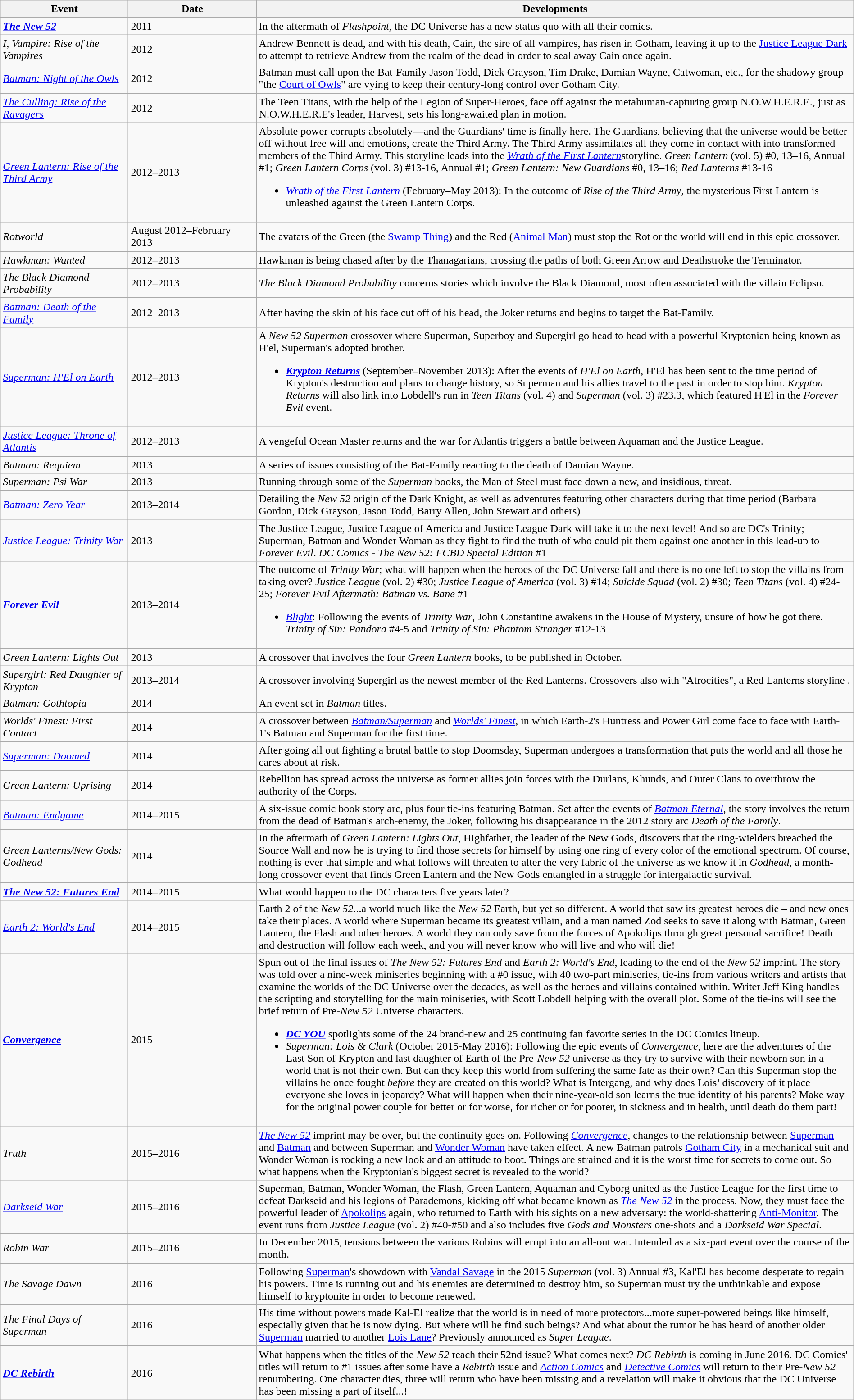<table class="wikitable" style="width:100%;">
<tr>
<th width=15%>Event</th>
<th width=15%>Date</th>
<th width=70%>Developments</th>
</tr>
<tr>
<td><strong><em><a href='#'>The New 52</a></em></strong></td>
<td>2011</td>
<td>In the aftermath of <em>Flashpoint</em>, the DC Universe has a new status quo with all their comics.</td>
</tr>
<tr>
<td><em>I, Vampire: Rise of the Vampires</em></td>
<td>2012</td>
<td>Andrew Bennett is dead, and with his death, Cain, the sire of all vampires, has risen in Gotham, leaving it up to the <a href='#'>Justice League Dark</a> to attempt to retrieve Andrew from the realm of the dead in order to seal away Cain once again.</td>
</tr>
<tr>
<td><em><a href='#'>Batman: Night of the Owls</a></em></td>
<td>2012</td>
<td>Batman must call upon the Bat-Family Jason Todd, Dick Grayson, Tim Drake, Damian Wayne, Catwoman, etc., for the shadowy group "the <a href='#'>Court of Owls</a>" are vying to keep their century-long control over Gotham City.</td>
</tr>
<tr>
<td><em><a href='#'>The Culling: Rise of the Ravagers</a></em></td>
<td>2012</td>
<td>The Teen Titans, with the help of the Legion of Super-Heroes, face off against the metahuman-capturing group N.O.W.H.E.R.E., just as N.O.W.H.E.R.E's leader, Harvest, sets his long-awaited plan in motion.</td>
</tr>
<tr>
<td><em><a href='#'>Green Lantern: Rise of the Third Army</a></em></td>
<td>2012–2013</td>
<td>Absolute power corrupts absolutely—and the Guardians' time is finally here. The Guardians, believing that the universe would be better off without free will and emotions, create the Third Army.  The Third Army assimilates all they come in contact with into transformed members of the Third Army. This storyline leads into the <em><a href='#'>Wrath of the First Lantern</a></em>storyline. <em>Green Lantern</em> (vol. 5) #0, 13–16, Annual #1; <em>Green Lantern Corps</em> (vol. 3) #13-16, Annual #1; <em>Green Lantern: New Guardians</em> #0, 13–16; <em>Red Lanterns</em> #13-16<br><ul><li><em><a href='#'>Wrath of the First Lantern</a></em> (February–May 2013): In the outcome of <em>Rise of the Third Army</em>, the mysterious First Lantern is unleashed against the Green Lantern Corps.</li></ul></td>
</tr>
<tr>
<td><em>Rotworld</em></td>
<td>August 2012–February 2013</td>
<td>The avatars of the Green (the <a href='#'>Swamp Thing</a>) and the Red (<a href='#'>Animal Man</a>) must stop the Rot or the world will end in this epic crossover.</td>
</tr>
<tr>
<td><em>Hawkman: Wanted</em></td>
<td>2012–2013</td>
<td>Hawkman is being chased after by the Thanagarians, crossing the paths of both Green Arrow and Deathstroke the Terminator.</td>
</tr>
<tr>
<td><em>The Black Diamond Probability</em></td>
<td>2012–2013</td>
<td><em>The Black Diamond Probability</em> concerns stories which involve the Black Diamond, most often associated with the villain Eclipso.</td>
</tr>
<tr>
<td><em><a href='#'>Batman: Death of the Family</a></em></td>
<td>2012–2013</td>
<td>After having the skin of his face cut off of his head, the Joker returns and begins to target the Bat-Family.</td>
</tr>
<tr>
<td><em><a href='#'>Superman: H'El on Earth</a></em></td>
<td>2012–2013</td>
<td>A <em>New 52</em> <em>Superman</em> crossover where Superman, Superboy and Supergirl go head to head with a powerful Kryptonian being known as H'el, Superman's adopted brother.<br><ul><li><strong><em><a href='#'>Krypton Returns</a></em></strong> (September–November 2013): After the events of <em>H'El on Earth</em>, H'El has been sent to the time period of Krypton's destruction and plans to change history, so Superman and his allies travel to the past in order to stop him. <em>Krypton Returns</em> will also link into Lobdell's run in <em>Teen Titans</em> (vol. 4) and <em>Superman</em> (vol. 3) #23.3, which featured H'El in the <em>Forever Evil</em> event.</li></ul></td>
</tr>
<tr>
<td><em><a href='#'>Justice League: Throne of Atlantis</a></em></td>
<td>2012–2013</td>
<td>A vengeful Ocean Master returns and the war for Atlantis triggers a battle between Aquaman and the Justice League.</td>
</tr>
<tr>
<td><em>Batman: Requiem</em></td>
<td>2013</td>
<td>A series of issues consisting of the Bat-Family reacting to the death of Damian Wayne.</td>
</tr>
<tr>
<td><em>Superman: Psi War</em></td>
<td>2013</td>
<td>Running through some of the <em>Superman</em> books, the Man of Steel must face down a new, and insidious, threat.</td>
</tr>
<tr>
<td><em><a href='#'>Batman: Zero Year</a></em></td>
<td>2013–2014</td>
<td>Detailing the <em>New 52</em> origin of the Dark Knight, as well as adventures featuring other characters during that time period (Barbara Gordon, Dick Grayson, Jason Todd, Barry Allen, John Stewart and others)</td>
</tr>
<tr>
<td><em><a href='#'>Justice League: Trinity War</a></em></td>
<td>2013</td>
<td>The Justice League, Justice League of America and Justice League Dark will take it to the next level! And so are DC's Trinity; Superman, Batman and Wonder Woman as they fight to find the truth of who could pit them against one another in this lead-up to <em>Forever Evil</em>. <em>DC Comics - The New 52: FCBD Special Edition</em> #1</td>
</tr>
<tr>
<td><strong><em><a href='#'>Forever Evil</a></em></strong></td>
<td>2013–2014</td>
<td>The outcome of <em>Trinity War</em>; what will happen when the heroes of the DC Universe fall and there is no one left to stop the villains from taking over? <em>Justice League</em> (vol. 2) #30; <em>Justice League of America</em> (vol. 3) #14; <em>Suicide Squad</em> (vol. 2) #30; <em>Teen Titans</em> (vol. 4) #24-25; <em>Forever Evil Aftermath: Batman vs. Bane</em> #1<br><ul><li><em><a href='#'>Blight</a></em>: Following the events of <em>Trinity War</em>, John Constantine awakens in the House of Mystery, unsure of how he got there. <em>Trinity of Sin: Pandora</em> #4-5 and <em>Trinity of Sin: Phantom Stranger</em> #12-13</li></ul></td>
</tr>
<tr>
<td><em>Green Lantern: Lights Out</em></td>
<td>2013</td>
<td>A crossover that involves the four <em>Green Lantern</em> books, to be published in October.</td>
</tr>
<tr>
<td><em>Supergirl: Red Daughter of Krypton</em></td>
<td>2013–2014</td>
<td>A crossover involving Supergirl as the newest member of the Red Lanterns. Crossovers also with "Atrocities", a Red Lanterns storyline .</td>
</tr>
<tr>
<td><em>Batman: Gothtopia</em></td>
<td>2014</td>
<td>An event set in <em>Batman</em> titles.</td>
</tr>
<tr>
<td><em>Worlds' Finest: First Contact</em></td>
<td>2014</td>
<td>A crossover between <em><a href='#'>Batman/Superman</a></em> and <em><a href='#'>Worlds' Finest</a></em>, in which Earth-2's Huntress and Power Girl come face to face with Earth-1's Batman and Superman for the first time.</td>
</tr>
<tr>
</tr>
<tr>
<td><em><a href='#'>Superman: Doomed</a></em></td>
<td>2014</td>
<td>After going all out fighting a brutal battle to stop Doomsday, Superman undergoes a transformation that puts the world and all those he cares about at risk.</td>
</tr>
<tr>
<td><em> Green Lantern: Uprising</em></td>
<td>2014</td>
<td>Rebellion has spread across the universe as former allies join forces with the Durlans, Khunds, and Outer Clans to overthrow the authority of the Corps.</td>
</tr>
<tr>
<td><em><a href='#'>Batman: Endgame</a></em></td>
<td>2014–2015</td>
<td>A six-issue comic book story arc, plus four tie-ins featuring Batman. Set after the events of <em><a href='#'>Batman Eternal</a></em>, the story involves the return from the dead of Batman's arch-enemy, the Joker, following his disappearance in the 2012 story arc <em>Death of the Family</em>.</td>
</tr>
<tr>
<td><em>Green Lanterns/New Gods: Godhead</em></td>
<td>2014</td>
<td>In the aftermath of <em>Green Lantern: Lights Out</em>, Highfather, the leader of the New Gods, discovers that the ring-wielders breached the Source Wall and now he is trying to find those secrets for himself by using one ring of every color of the emotional spectrum. Of course, nothing is ever that simple and what follows will threaten to alter the very fabric of the universe as we know it in <em>Godhead</em>, a month-long crossover event that finds Green Lantern and the New Gods entangled in a struggle for intergalactic survival.</td>
</tr>
<tr>
<td><strong><em><a href='#'>The New 52: Futures End</a></em></strong></td>
<td>2014–2015</td>
<td>What would happen to the DC characters five years later?</td>
</tr>
<tr>
<td><em><a href='#'>Earth 2: World's End</a></em></td>
<td>2014–2015</td>
<td>Earth 2 of the <em>New 52</em>...a world much like the <em>New 52</em> Earth, but yet so different. A world that saw its greatest heroes die – and new ones take their places. A world where Superman became its greatest villain, and a man named Zod seeks to save it along with Batman, Green Lantern, the Flash and other heroes. A world they can only save from the forces of Apokolips through great personal sacrifice! Death and destruction will follow each week, and you will never know who will live and who will die!</td>
</tr>
<tr>
<td><strong><em><a href='#'>Convergence</a></em></strong></td>
<td>2015</td>
<td>Spun out of the final issues of <em>The New 52: Futures End</em> and <em>Earth 2: World's End</em>, leading to the end of the <em>New 52</em> imprint. The story was told over a nine-week miniseries beginning with a #0 issue, with 40 two-part miniseries, tie-ins from various writers and artists that examine the worlds of the DC Universe over the decades, as well as the heroes and villains contained within. Writer Jeff King handles the scripting and storytelling for the main miniseries, with Scott Lobdell helping with the overall plot. Some of the tie-ins will see the brief return of Pre-<em>New 52</em> Universe characters.<br><ul><li><strong><em><a href='#'>DC YOU</a></em></strong> spotlights some of the 24 brand-new and 25 continuing fan favorite series in the DC Comics lineup.</li><li><em>Superman: Lois & Clark</em> (October 2015-May 2016): Following the epic events of <em>Convergence</em>, here are the adventures of the Last Son of Krypton and last daughter of Earth of the Pre-<em>New 52</em> universe as they try to survive with their newborn son in a world that is not their own. But can they keep this world from suffering the same fate as their own? Can this Superman stop the villains he once fought <em>before</em> they are created on this world? What is Intergang, and why does Lois’ discovery of it place everyone she loves in jeopardy? What will happen when their nine-year-old son learns the true identity of his parents? Make way for the original power couple for better or for worse, for richer or for poorer, in sickness and in health, until death do them part!</li></ul></td>
</tr>
<tr>
<td><em>Truth</em></td>
<td>2015–2016</td>
<td><em><a href='#'>The New 52</a></em> imprint may be over, but the continuity goes on.  Following <em><a href='#'>Convergence</a></em>, changes to the relationship between <a href='#'>Superman</a> and <a href='#'>Batman</a> and between Superman and <a href='#'>Wonder Woman</a> have taken effect.  A new Batman patrols <a href='#'>Gotham City</a> in a mechanical suit and Wonder Woman is rocking a new look and an attitude to boot.  Things are strained and it is the worst time for secrets to come out.  So what happens when the Kryptonian's biggest secret is revealed to the world?</td>
</tr>
<tr>
<td><em><a href='#'>Darkseid War</a></em></td>
<td>2015–2016</td>
<td>Superman, Batman, Wonder Woman, the Flash, Green Lantern, Aquaman and Cyborg united as the Justice League for the first time to defeat Darkseid and his legions of Parademons, kicking off what became known as <em><a href='#'>The New 52</a></em> in the process. Now, they must face the powerful leader of <a href='#'>Apokolips</a> again, who returned to Earth with his sights on a new adversary: the world-shattering <a href='#'>Anti-Monitor</a>. The event runs from <em>Justice League</em> (vol. 2) #40-#50 and also includes five <em>Gods and Monsters</em> one-shots and a <em>Darkseid War Special</em>.</td>
</tr>
<tr>
<td><em>Robin War</em></td>
<td>2015–2016</td>
<td>In December 2015, tensions between the various Robins will erupt into an all-out war. Intended as a six-part event over the course of the month.</td>
</tr>
<tr>
<td><em>The Savage Dawn</em></td>
<td>2016</td>
<td>Following <a href='#'>Superman</a>'s showdown with <a href='#'>Vandal Savage</a> in the 2015 <em>Superman</em> (vol. 3) Annual #3, Kal'El has become desperate to regain his powers. Time is running out and his enemies are determined to destroy him, so Superman must try the unthinkable and expose himself to kryptonite in order to become renewed.</td>
</tr>
<tr>
<td><em>The Final Days of Superman</em></td>
<td>2016</td>
<td>His time without powers made Kal-El realize that the world is in need of more protectors...more super-powered beings like himself, especially given that he is now dying. But where will he find such beings? And what about the rumor he has heard of another older <a href='#'>Superman</a>  married to another <a href='#'>Lois Lane</a>?  Previously announced as <em>Super League</em>.</td>
</tr>
<tr>
<td><strong><em><a href='#'>DC Rebirth</a></em></strong></td>
<td>2016</td>
<td>What happens when the titles of the <em>New 52</em> reach their 52nd issue?  What comes next? <em>DC Rebirth</em> is coming in June 2016. DC Comics' titles will return to #1 issues after some have a <em>Rebirth</em> issue and <em><a href='#'>Action Comics</a></em> and <em><a href='#'>Detective Comics</a></em> will return to their Pre-<em>New 52</em> renumbering.  One character dies, three will return who have been missing and a revelation will make it obvious that the DC Universe has been missing a part of itself...!</td>
</tr>
</table>
